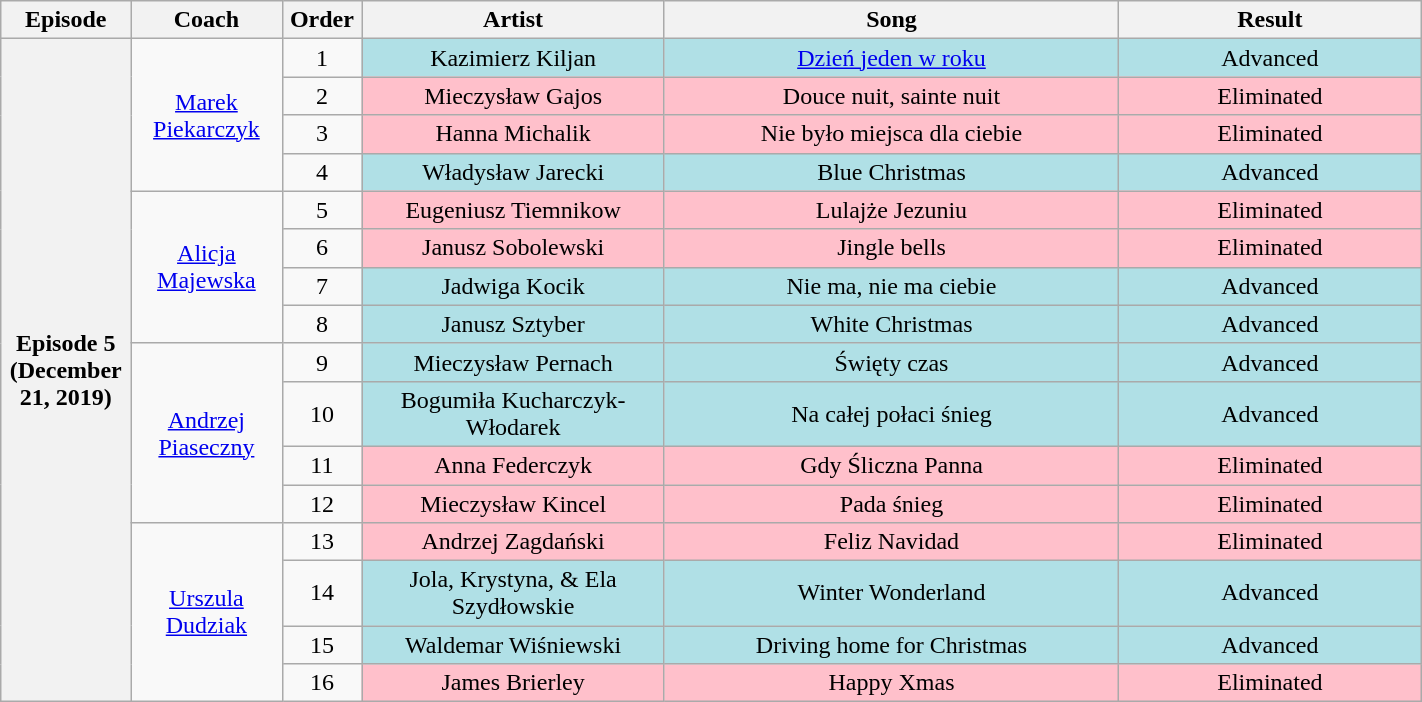<table class="wikitable" style="text-align: center; width:75%;">
<tr>
<th style="width:08%;">Episode</th>
<th style="width:10%;">Coach</th>
<th style="width:05%;">Order</th>
<th style="width:20%;">Artist</th>
<th style="width:30%;">Song</th>
<th style="width:20%;">Result</th>
</tr>
<tr>
<th rowspan="20">Episode 5 (December 21, 2019)</th>
<td rowspan="4"><a href='#'>Marek Piekarczyk</a></td>
<td>1</td>
<td style="background:#b0e0e6;">Kazimierz Kiljan</td>
<td style="background:#b0e0e6;"><a href='#'>Dzień jeden w roku</a></td>
<td style="background:#b0e0e6;">Advanced</td>
</tr>
<tr>
<td>2</td>
<td style="background:pink;">Mieczysław Gajos</td>
<td style="background:pink;">Douce nuit, sainte nuit</td>
<td style="background:pink;">Eliminated</td>
</tr>
<tr>
<td>3</td>
<td style="background:pink;">Hanna Michalik</td>
<td style="background:pink;">Nie było miejsca dla ciebie</td>
<td style="background:pink;">Eliminated</td>
</tr>
<tr>
<td>4</td>
<td style="background:#b0e0e6;">Władysław Jarecki</td>
<td style="background:#b0e0e6;">Blue Christmas</td>
<td style="background:#b0e0e6;">Advanced</td>
</tr>
<tr>
<td rowspan=4><a href='#'>Alicja Majewska</a></td>
<td>5</td>
<td style="background:pink;">Eugeniusz Tiemnikow</td>
<td style="background:pink;">Lulajże Jezuniu</td>
<td style="background:pink;">Eliminated</td>
</tr>
<tr>
<td>6</td>
<td style="background:pink;">Janusz Sobolewski</td>
<td style="background:pink;">Jingle bells</td>
<td style="background:pink;">Eliminated</td>
</tr>
<tr>
<td>7</td>
<td style="background:#b0e0e6;">Jadwiga Kocik</td>
<td style="background:#b0e0e6;">Nie ma, nie ma ciebie</td>
<td style="background:#b0e0e6;">Advanced</td>
</tr>
<tr>
<td>8</td>
<td style="background:#b0e0e6;">Janusz Sztyber</td>
<td style="background:#b0e0e6;">White Christmas</td>
<td style="background:#b0e0e6;">Advanced</td>
</tr>
<tr>
<td rowspan=4><a href='#'>Andrzej Piaseczny</a></td>
<td>9</td>
<td style="background:#b0e0e6;">Mieczysław Pernach</td>
<td style="background:#b0e0e6;">Święty czas</td>
<td style="background:#b0e0e6;">Advanced</td>
</tr>
<tr>
<td>10</td>
<td style="background:#b0e0e6;">Bogumiła Kucharczyk-Włodarek</td>
<td style="background:#b0e0e6;">Na całej połaci śnieg</td>
<td style="background:#b0e0e6;">Advanced</td>
</tr>
<tr>
<td>11</td>
<td style="background:pink;">Anna Federczyk</td>
<td style="background:pink;">Gdy Śliczna Panna</td>
<td style="background:pink;">Eliminated</td>
</tr>
<tr>
<td>12</td>
<td style="background:pink;">Mieczysław Kincel</td>
<td style="background:pink;">Pada śnieg</td>
<td style="background:pink;">Eliminated</td>
</tr>
<tr>
<td rowspan=4><a href='#'>Urszula Dudziak</a></td>
<td>13</td>
<td style="background:pink;">Andrzej Zagdański</td>
<td style="background:pink;">Feliz Navidad</td>
<td style="background:pink;">Eliminated</td>
</tr>
<tr>
<td>14</td>
<td style="background:#b0e0e6;">Jola, Krystyna, & Ela Szydłowskie</td>
<td style="background:#b0e0e6;">Winter Wonderland</td>
<td style="background:#b0e0e6;">Advanced</td>
</tr>
<tr>
<td>15</td>
<td style="background:#b0e0e6;">Waldemar Wiśniewski</td>
<td style="background:#b0e0e6;">Driving home for Christmas</td>
<td style="background:#b0e0e6;">Advanced</td>
</tr>
<tr>
<td>16</td>
<td style="background:pink;">James Brierley</td>
<td style="background:pink;">Happy Xmas</td>
<td style="background:pink;">Eliminated</td>
</tr>
</table>
